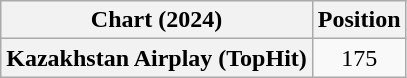<table class="wikitable plainrowheaders" style="text-align:center">
<tr>
<th scope="col">Chart (2024)</th>
<th scope="col">Position</th>
</tr>
<tr>
<th scope="row">Kazakhstan Airplay (TopHit)</th>
<td>175</td>
</tr>
</table>
